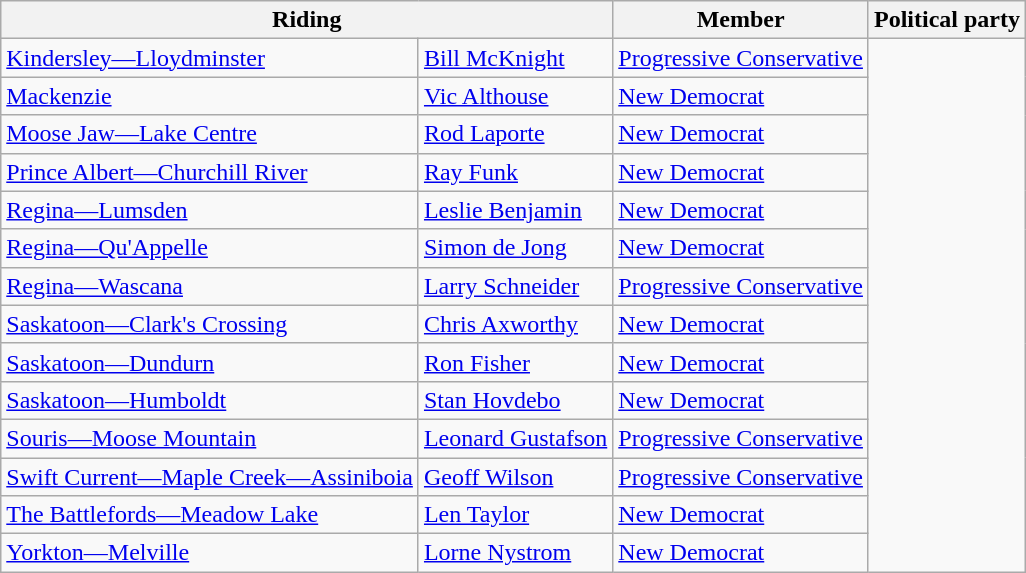<table class=wikitable>
<tr>
<th colspan="2">Riding</th>
<th>Member</th>
<th>Political party</th>
</tr>
<tr>
<td><a href='#'>Kindersley—Lloydminster</a></td>
<td><a href='#'>Bill McKnight</a></td>
<td><a href='#'>Progressive Conservative</a></td>
</tr>
<tr>
<td><a href='#'>Mackenzie</a></td>
<td><a href='#'>Vic Althouse</a></td>
<td><a href='#'>New Democrat</a></td>
</tr>
<tr>
<td><a href='#'>Moose Jaw—Lake Centre</a></td>
<td><a href='#'>Rod Laporte</a></td>
<td><a href='#'>New Democrat</a></td>
</tr>
<tr>
<td><a href='#'>Prince Albert—Churchill River</a></td>
<td><a href='#'>Ray Funk</a></td>
<td><a href='#'>New Democrat</a></td>
</tr>
<tr>
<td><a href='#'>Regina—Lumsden</a></td>
<td><a href='#'>Leslie Benjamin</a></td>
<td><a href='#'>New Democrat</a></td>
</tr>
<tr>
<td><a href='#'>Regina—Qu'Appelle</a></td>
<td><a href='#'>Simon de Jong</a></td>
<td><a href='#'>New Democrat</a></td>
</tr>
<tr>
<td><a href='#'>Regina—Wascana</a></td>
<td><a href='#'>Larry Schneider</a></td>
<td><a href='#'>Progressive Conservative</a></td>
</tr>
<tr>
<td><a href='#'>Saskatoon—Clark's Crossing</a></td>
<td><a href='#'>Chris Axworthy</a></td>
<td><a href='#'>New Democrat</a></td>
</tr>
<tr>
<td><a href='#'>Saskatoon—Dundurn</a></td>
<td><a href='#'>Ron Fisher</a></td>
<td><a href='#'>New Democrat</a></td>
</tr>
<tr>
<td><a href='#'>Saskatoon—Humboldt</a></td>
<td><a href='#'>Stan Hovdebo</a></td>
<td><a href='#'>New Democrat</a></td>
</tr>
<tr>
<td><a href='#'>Souris—Moose Mountain</a></td>
<td><a href='#'>Leonard Gustafson</a></td>
<td><a href='#'>Progressive Conservative</a></td>
</tr>
<tr>
<td><a href='#'>Swift Current—Maple Creek—Assiniboia</a></td>
<td><a href='#'>Geoff Wilson</a></td>
<td><a href='#'>Progressive Conservative</a></td>
</tr>
<tr>
<td><a href='#'>The Battlefords—Meadow Lake</a></td>
<td><a href='#'>Len Taylor</a></td>
<td><a href='#'>New Democrat</a></td>
</tr>
<tr>
<td><a href='#'>Yorkton—Melville</a></td>
<td><a href='#'>Lorne Nystrom</a></td>
<td><a href='#'>New Democrat</a></td>
</tr>
</table>
